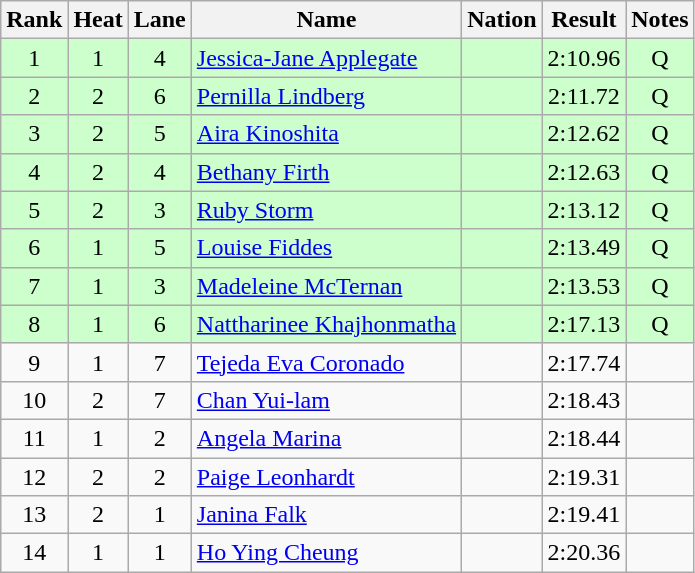<table class="wikitable sortable" style="text-align:center">
<tr>
<th>Rank</th>
<th>Heat</th>
<th>Lane</th>
<th>Name</th>
<th>Nation</th>
<th>Result</th>
<th>Notes</th>
</tr>
<tr bgcolor=ccffcc>
<td>1</td>
<td>1</td>
<td>4</td>
<td align=left><a href='#'>Jessica-Jane Applegate</a></td>
<td align=left></td>
<td>2:10.96</td>
<td>Q</td>
</tr>
<tr bgcolor=ccffcc>
<td>2</td>
<td>2</td>
<td>6</td>
<td align=left><a href='#'>Pernilla Lindberg</a></td>
<td align=left></td>
<td>2:11.72</td>
<td>Q</td>
</tr>
<tr bgcolor=ccffcc>
<td>3</td>
<td>2</td>
<td>5</td>
<td align=left><a href='#'>Aira Kinoshita</a></td>
<td align=left></td>
<td>2:12.62</td>
<td>Q</td>
</tr>
<tr bgcolor=ccffcc>
<td>4</td>
<td>2</td>
<td>4</td>
<td align=left><a href='#'>Bethany Firth</a></td>
<td align=left></td>
<td>2:12.63</td>
<td>Q</td>
</tr>
<tr bgcolor=ccffcc>
<td>5</td>
<td>2</td>
<td>3</td>
<td align=left><a href='#'>Ruby Storm</a></td>
<td align=left></td>
<td>2:13.12</td>
<td>Q</td>
</tr>
<tr bgcolor=ccffcc>
<td>6</td>
<td>1</td>
<td>5</td>
<td align=left><a href='#'>Louise Fiddes</a></td>
<td align=left></td>
<td>2:13.49</td>
<td>Q</td>
</tr>
<tr bgcolor=ccffcc>
<td>7</td>
<td>1</td>
<td>3</td>
<td align=left><a href='#'>Madeleine McTernan</a></td>
<td align=left></td>
<td>2:13.53</td>
<td>Q</td>
</tr>
<tr bgcolor=ccffcc>
<td>8</td>
<td>1</td>
<td>6</td>
<td align=left><a href='#'>Nattharinee Khajhonmatha</a></td>
<td align=left></td>
<td>2:17.13</td>
<td>Q</td>
</tr>
<tr>
<td>9</td>
<td>1</td>
<td>7</td>
<td align=left><a href='#'>Tejeda Eva Coronado</a></td>
<td align=left></td>
<td>2:17.74</td>
<td></td>
</tr>
<tr>
<td>10</td>
<td>2</td>
<td>7</td>
<td align=left><a href='#'>Chan Yui-lam</a></td>
<td align=left></td>
<td>2:18.43</td>
<td></td>
</tr>
<tr>
<td>11</td>
<td>1</td>
<td>2</td>
<td align=left><a href='#'>Angela Marina</a></td>
<td align=left></td>
<td>2:18.44</td>
<td></td>
</tr>
<tr>
<td>12</td>
<td>2</td>
<td>2</td>
<td align=left><a href='#'>Paige Leonhardt</a></td>
<td align=left></td>
<td>2:19.31</td>
<td></td>
</tr>
<tr>
<td>13</td>
<td>2</td>
<td>1</td>
<td align=left><a href='#'>Janina Falk</a></td>
<td align=left></td>
<td>2:19.41</td>
<td></td>
</tr>
<tr>
<td>14</td>
<td>1</td>
<td>1</td>
<td align=left><a href='#'>Ho Ying Cheung</a></td>
<td align=left></td>
<td>2:20.36</td>
<td></td>
</tr>
</table>
